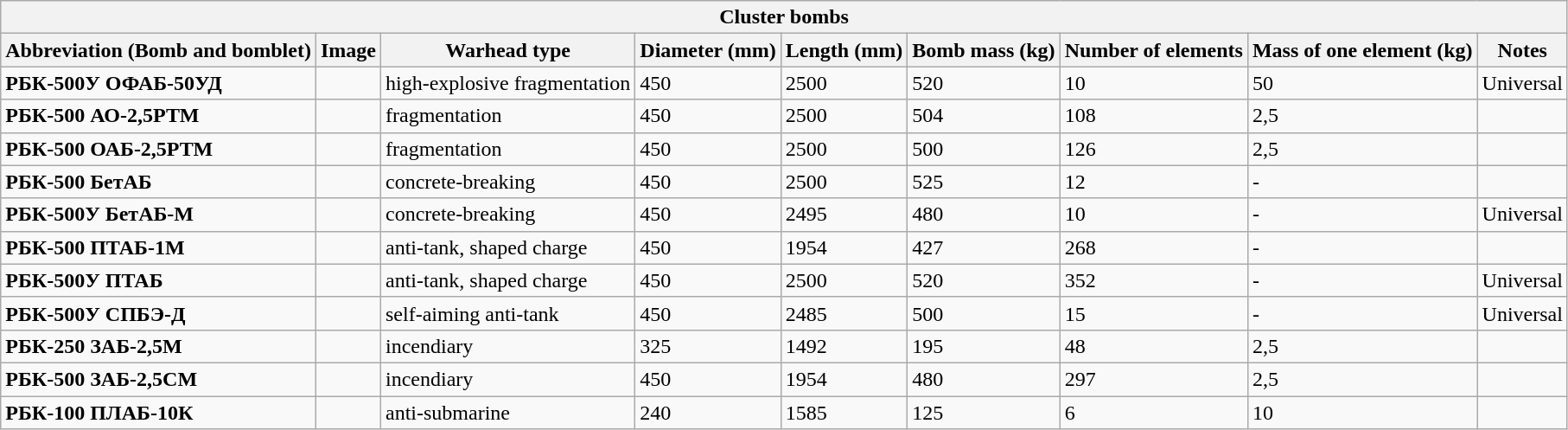<table class="wikitable">
<tr>
<th colspan="9">Cluster bombs</th>
</tr>
<tr>
<th>Abbreviation (Bomb and bomblet)</th>
<th>Image</th>
<th>Warhead type</th>
<th><strong>Diameter (mm)</strong></th>
<th><strong>Length (mm)</strong></th>
<th><strong>Bomb mass (kg)</strong></th>
<th>Number of elements</th>
<th><strong>Mass of one element (kg)</strong></th>
<th><strong>Notes</strong></th>
</tr>
<tr>
<td><strong>РБК-500У ОФАБ-50УД</strong></td>
<td></td>
<td>high-explosive fragmentation</td>
<td>450</td>
<td>2500</td>
<td>520</td>
<td>10</td>
<td>50</td>
<td> Universal</td>
</tr>
<tr>
<td><strong>РБК-500 АО-2,5РТМ</strong></td>
<td></td>
<td>fragmentation</td>
<td>450</td>
<td>2500</td>
<td>504</td>
<td>108</td>
<td>2,5</td>
<td></td>
</tr>
<tr>
<td><strong>РБК-500 ОАБ-2,5РТМ</strong></td>
<td></td>
<td>fragmentation</td>
<td>450</td>
<td>2500</td>
<td>500</td>
<td>126</td>
<td>2,5</td>
<td></td>
</tr>
<tr>
<td><strong>РБК-500 БетАБ</strong></td>
<td></td>
<td>concrete-breaking</td>
<td>450</td>
<td>2500</td>
<td>525</td>
<td>12</td>
<td>-</td>
<td></td>
</tr>
<tr>
<td><strong>РБК-500У БетАБ-М</strong></td>
<td></td>
<td>concrete-breaking</td>
<td>450</td>
<td>2495</td>
<td>480</td>
<td>10</td>
<td>-</td>
<td> Universal</td>
</tr>
<tr>
<td><strong>РБК-500 ПТАБ-1М</strong></td>
<td></td>
<td>anti-tank, shaped charge</td>
<td>450</td>
<td>1954</td>
<td>427</td>
<td>268</td>
<td>-</td>
<td></td>
</tr>
<tr>
<td><strong>РБК-500У ПТАБ</strong></td>
<td></td>
<td>anti-tank, shaped charge</td>
<td>450</td>
<td>2500</td>
<td>520</td>
<td>352</td>
<td>-</td>
<td> Universal</td>
</tr>
<tr>
<td><strong>РБК-500У СПБЭ-Д</strong></td>
<td></td>
<td>self-aiming anti-tank</td>
<td>450</td>
<td>2485</td>
<td>500</td>
<td>15</td>
<td>-</td>
<td> Universal</td>
</tr>
<tr>
<td><strong>РБК-250 ЗАБ-2,5М</strong></td>
<td></td>
<td>incendiary</td>
<td>325</td>
<td>1492</td>
<td>195</td>
<td>48</td>
<td>2,5</td>
<td></td>
</tr>
<tr>
<td><strong>РБК-500 ЗАБ-2,5СМ</strong></td>
<td></td>
<td>incendiary</td>
<td>450</td>
<td>1954</td>
<td>480</td>
<td>297</td>
<td>2,5</td>
<td></td>
</tr>
<tr>
<td><strong>РБК-100 ПЛАБ-10К</strong></td>
<td></td>
<td>anti-submarine</td>
<td>240</td>
<td>1585</td>
<td>125</td>
<td>6</td>
<td>10</td>
<td></td>
</tr>
</table>
